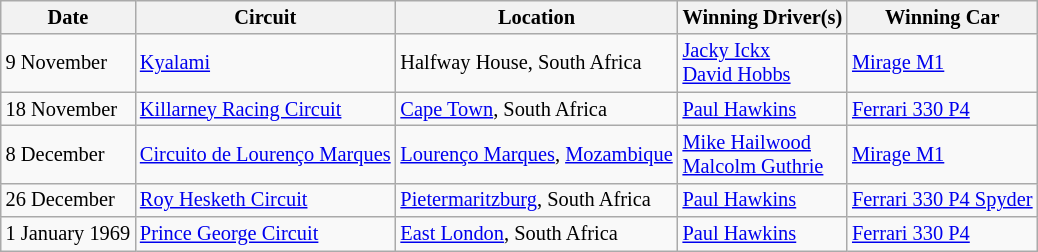<table class="wikitable" style="font-size:85%">
<tr>
<th>Date</th>
<th>Circuit</th>
<th>Location</th>
<th>Winning Driver(s)</th>
<th>Winning Car</th>
</tr>
<tr>
<td>9 November</td>
<td><a href='#'>Kyalami</a></td>
<td>Halfway House, South Africa</td>
<td> <a href='#'>Jacky Ickx</a><br> <a href='#'>David Hobbs</a></td>
<td><a href='#'>Mirage M1</a></td>
</tr>
<tr>
<td>18 November</td>
<td><a href='#'>Killarney Racing Circuit</a></td>
<td><a href='#'>Cape Town</a>, South Africa</td>
<td> <a href='#'>Paul Hawkins</a></td>
<td><a href='#'>Ferrari 330 P4</a></td>
</tr>
<tr>
<td>8 December</td>
<td><a href='#'>Circuito de Lourenço Marques</a></td>
<td><a href='#'>Lourenço Marques</a>, <a href='#'>Mozambique</a></td>
<td> <a href='#'>Mike Hailwood</a><br> <a href='#'>Malcolm Guthrie</a></td>
<td><a href='#'>Mirage M1</a></td>
</tr>
<tr>
<td>26 December</td>
<td><a href='#'>Roy Hesketh Circuit</a></td>
<td><a href='#'>Pietermaritzburg</a>, South Africa</td>
<td> <a href='#'>Paul Hawkins</a></td>
<td><a href='#'>Ferrari 330 P4 Spyder</a></td>
</tr>
<tr>
<td>1 January 1969</td>
<td><a href='#'>Prince George Circuit</a></td>
<td><a href='#'>East London</a>, South Africa</td>
<td> <a href='#'>Paul Hawkins</a></td>
<td><a href='#'>Ferrari 330 P4</a></td>
</tr>
</table>
